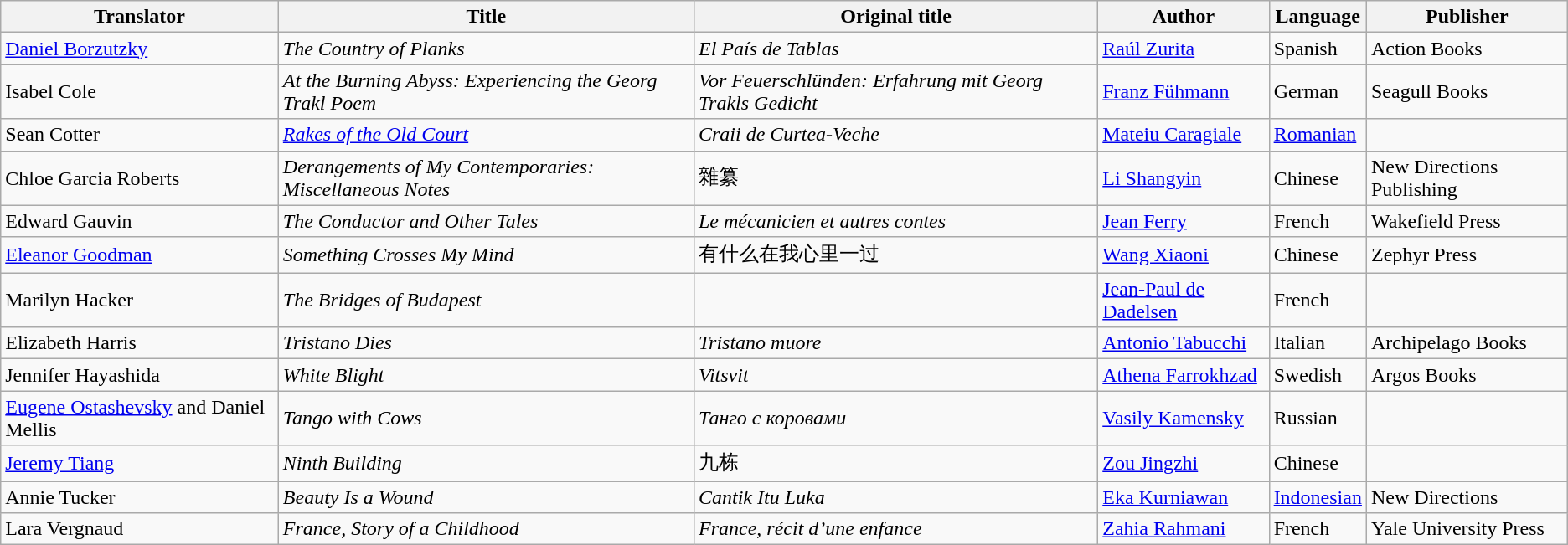<table class="wikitable sortable">
<tr>
<th>Translator</th>
<th>Title</th>
<th>Original title</th>
<th>Author</th>
<th>Language</th>
<th>Publisher</th>
</tr>
<tr>
<td><a href='#'>Daniel Borzutzky</a></td>
<td><em>The Country of Planks</em></td>
<td><em>El País de Tablas</em></td>
<td> <a href='#'>Raúl Zurita</a></td>
<td>Spanish</td>
<td>Action Books</td>
</tr>
<tr>
<td>Isabel Cole</td>
<td><em>At the Burning Abyss: Experiencing the Georg Trakl Poem</em></td>
<td><em>Vor Feuerschlünden: Erfahrung mit Georg Trakls Gedicht</em></td>
<td> <a href='#'>Franz Fühmann</a></td>
<td>German</td>
<td>Seagull Books</td>
</tr>
<tr>
<td>Sean Cotter</td>
<td><em><a href='#'>Rakes of the Old Court</a></em></td>
<td><em>Craii de Curtea-Veche</em></td>
<td> <a href='#'>Mateiu Caragiale</a></td>
<td><a href='#'>Romanian</a></td>
<td></td>
</tr>
<tr>
<td>Chloe Garcia Roberts</td>
<td><em>Derangements of My Contemporaries: Miscellaneous Notes</em></td>
<td>雜纂</td>
<td><a href='#'>Li Shangyin</a></td>
<td>Chinese</td>
<td>New Directions Publishing</td>
</tr>
<tr>
<td>Edward Gauvin</td>
<td><em>The Conductor and Other Tales</em></td>
<td><em>Le mécanicien et autres contes</em></td>
<td> <a href='#'>Jean Ferry</a></td>
<td>French</td>
<td>Wakefield Press</td>
</tr>
<tr>
<td><a href='#'>Eleanor Goodman</a></td>
<td><em>Something Crosses My Mind</em></td>
<td>有什么在我心里一过</td>
<td> <a href='#'>Wang Xiaoni</a></td>
<td>Chinese</td>
<td>Zephyr Press</td>
</tr>
<tr>
<td>Marilyn Hacker</td>
<td><em>The Bridges of Budapest</em></td>
<td></td>
<td> <a href='#'>Jean-Paul de Dadelsen</a></td>
<td>French</td>
<td></td>
</tr>
<tr>
<td>Elizabeth Harris</td>
<td><em>Tristano Dies</em></td>
<td><em>Tristano muore</em></td>
<td> <a href='#'>Antonio Tabucchi</a></td>
<td>Italian</td>
<td>Archipelago Books</td>
</tr>
<tr>
<td>Jennifer Hayashida</td>
<td><em>White Blight</em></td>
<td><em>Vitsvit</em></td>
<td> <a href='#'>Athena Farrokhzad</a></td>
<td>Swedish</td>
<td>Argos Books</td>
</tr>
<tr>
<td><a href='#'>Eugene Ostashevsky</a> and Daniel Mellis</td>
<td><em>Tango with Cows</em></td>
<td><em>Танго с коровами</em></td>
<td> <a href='#'>Vasily Kamensky</a></td>
<td>Russian</td>
<td></td>
</tr>
<tr>
<td><a href='#'>Jeremy Tiang</a></td>
<td><em>Ninth Building</em></td>
<td>九栋</td>
<td> <a href='#'>Zou Jingzhi</a></td>
<td>Chinese</td>
<td></td>
</tr>
<tr>
<td>Annie Tucker</td>
<td><em>Beauty Is a Wound</em></td>
<td><em>Cantik Itu Luka</em></td>
<td> <a href='#'>Eka Kurniawan</a></td>
<td><a href='#'>Indonesian</a></td>
<td>New Directions</td>
</tr>
<tr>
<td>Lara Vergnaud</td>
<td><em>France, Story of a Childhood</em></td>
<td><em>France, récit d’une enfance</em></td>
<td> <a href='#'>Zahia Rahmani</a></td>
<td>French</td>
<td>Yale University Press</td>
</tr>
</table>
